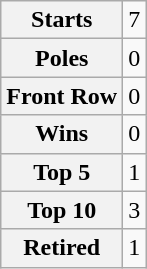<table class="wikitable" style="text-align:center">
<tr>
<th>Starts</th>
<td>7</td>
</tr>
<tr>
<th>Poles</th>
<td>0</td>
</tr>
<tr>
<th>Front Row</th>
<td>0</td>
</tr>
<tr>
<th>Wins</th>
<td>0</td>
</tr>
<tr>
<th>Top 5</th>
<td>1</td>
</tr>
<tr>
<th>Top 10</th>
<td>3</td>
</tr>
<tr>
<th>Retired</th>
<td>1</td>
</tr>
</table>
